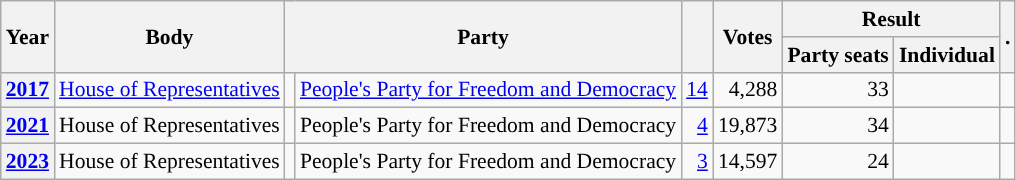<table class="wikitable plainrowheaders sortable" border=2 cellpadding=4 cellspacing=0 style="border: 1px #aaa solid; font-size: 90%; text-align:center;">
<tr>
<th scope="col" rowspan=2>Year</th>
<th scope="col" rowspan=2>Body</th>
<th scope="col" colspan=2 rowspan=2>Party</th>
<th scope="col" rowspan=2></th>
<th scope="col" rowspan=2>Votes</th>
<th scope="colgroup" colspan=2>Result</th>
<th scope="col" rowspan=2 class="unsortable">.</th>
</tr>
<tr>
<th scope="col">Party seats</th>
<th scope="col">Individual</th>
</tr>
<tr>
<th scope="row"><a href='#'>2017</a></th>
<td><a href='#'>House of Representatives</a></td>
<td style="background-color:"></td>
<td><a href='#'>People's Party for Freedom and Democracy</a></td>
<td style=text-align:right><a href='#'>14</a></td>
<td style=text-align:right>4,288</td>
<td style=text-align:right>33</td>
<td></td>
<td></td>
</tr>
<tr>
<th scope="row"><a href='#'>2021</a></th>
<td>House of Representatives</td>
<td style="background-color:"></td>
<td>People's Party for Freedom and Democracy</td>
<td style=text-align:right><a href='#'>4</a></td>
<td style=text-align:right>19,873</td>
<td style=text-align:right>34</td>
<td></td>
<td></td>
</tr>
<tr>
<th scope="row"><a href='#'>2023</a></th>
<td>House of Representatives</td>
<td style="background-color:"></td>
<td>People's Party for Freedom and Democracy</td>
<td style=text-align:right><a href='#'>3</a></td>
<td style=text-align:right>14,597</td>
<td style=text-align:right>24</td>
<td></td>
<td></td>
</tr>
</table>
